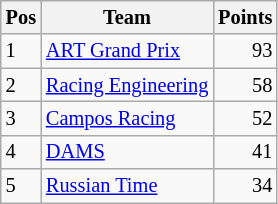<table class="wikitable" style="font-size: 85%;">
<tr>
<th>Pos</th>
<th>Team</th>
<th>Points</th>
</tr>
<tr>
<td>1</td>
<td> <a href='#'>ART Grand Prix</a></td>
<td align="right">93</td>
</tr>
<tr>
<td>2</td>
<td> <a href='#'>Racing Engineering</a></td>
<td align="right">58</td>
</tr>
<tr>
<td>3</td>
<td> <a href='#'>Campos Racing</a></td>
<td align="right">52</td>
</tr>
<tr>
<td>4</td>
<td> <a href='#'>DAMS</a></td>
<td align="right">41</td>
</tr>
<tr>
<td>5</td>
<td> <a href='#'>Russian Time</a></td>
<td align="right">34</td>
</tr>
</table>
